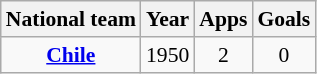<table class="wikitable" style="font-size:90%; text-align: center;">
<tr>
<th>National team</th>
<th>Year</th>
<th>Apps</th>
<th>Goals</th>
</tr>
<tr>
<td rowspan=1><strong><a href='#'>Chile</a></strong></td>
<td>1950</td>
<td>2</td>
<td>0</td>
</tr>
</table>
